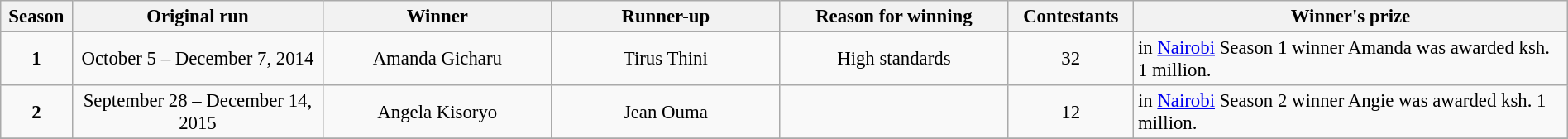<table class="wikitable plainrowheaders" style="font-size:95%; width:100%; text-align: center;">
<tr>
<th scope="col" style="width:1%;">Season</th>
<th scope="col" style="width:11%;">Original run</th>
<th scope="col" width=10%>Winner</th>
<th scope="col" width=10%>Runner-up</th>
<th scope="col" style="width:10%;">Reason for winning</th>
<th scope="col" style="width:3%;">Contestants</th>
<th scope="col" width=19%>Winner's prize</th>
</tr>
<tr>
<td scope="row"><strong>1</strong></td>
<td>October 5 – December 7, 2014</td>
<td>Amanda Gicharu</td>
<td>Tirus Thini</td>
<td>High standards</td>
<td>32</td>
<td align="left">  in <a href='#'>Nairobi</a> Season 1 winner Amanda was awarded ksh. 1 million.</td>
</tr>
<tr>
<td scope="row"><strong>2</strong></td>
<td>September 28 – December 14, 2015</td>
<td>Angela Kisoryo</td>
<td>Jean Ouma</td>
<td></td>
<td>12</td>
<td align="left"> in <a href='#'>Nairobi</a> Season 2 winner Angie was awarded ksh. 1 million.</td>
</tr>
<tr>
</tr>
</table>
